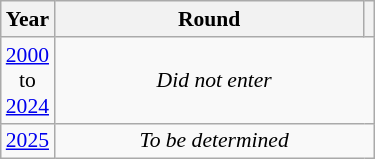<table class="wikitable" style="text-align: center; font-size:90%">
<tr>
<th>Year</th>
<th style="width:200px">Round</th>
<th></th>
</tr>
<tr>
<td><a href='#'>2000</a><br>to<br><a href='#'>2024</a></td>
<td colspan="2"><em>Did not enter</em></td>
</tr>
<tr>
<td><a href='#'>2025</a></td>
<td colspan="2"><em>To be determined</em></td>
</tr>
</table>
